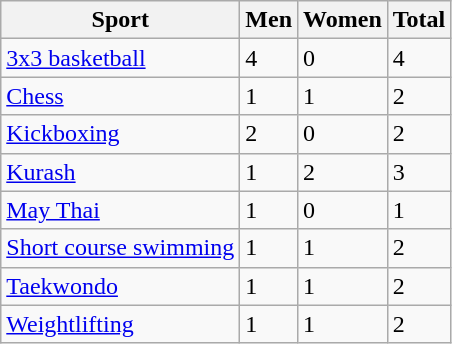<table class="wikitable sortable">
<tr>
<th>Sport</th>
<th>Men</th>
<th>Women</th>
<th>Total</th>
</tr>
<tr>
<td><a href='#'>3x3 basketball</a></td>
<td>4</td>
<td>0</td>
<td>4</td>
</tr>
<tr>
<td><a href='#'>Chess</a></td>
<td>1</td>
<td>1</td>
<td>2</td>
</tr>
<tr>
<td><a href='#'>Kickboxing</a></td>
<td>2</td>
<td>0</td>
<td>2</td>
</tr>
<tr>
<td><a href='#'>Kurash</a></td>
<td>1</td>
<td>2</td>
<td>3</td>
</tr>
<tr>
<td><a href='#'>May Thai</a></td>
<td>1</td>
<td>0</td>
<td>1</td>
</tr>
<tr>
<td><a href='#'>Short course swimming</a></td>
<td>1</td>
<td>1</td>
<td>2</td>
</tr>
<tr>
<td><a href='#'>Taekwondo</a></td>
<td>1</td>
<td>1</td>
<td>2</td>
</tr>
<tr>
<td><a href='#'>Weightlifting</a></td>
<td>1</td>
<td>1</td>
<td>2</td>
</tr>
</table>
